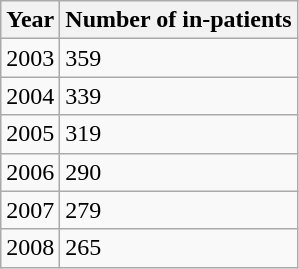<table class="wikitable">
<tr>
<th>Year</th>
<th>Number of in-patients</th>
</tr>
<tr>
<td>2003</td>
<td>359</td>
</tr>
<tr>
<td>2004</td>
<td>339</td>
</tr>
<tr>
<td>2005</td>
<td>319</td>
</tr>
<tr>
<td>2006</td>
<td>290</td>
</tr>
<tr>
<td>2007</td>
<td>279</td>
</tr>
<tr>
<td>2008</td>
<td>265</td>
</tr>
</table>
